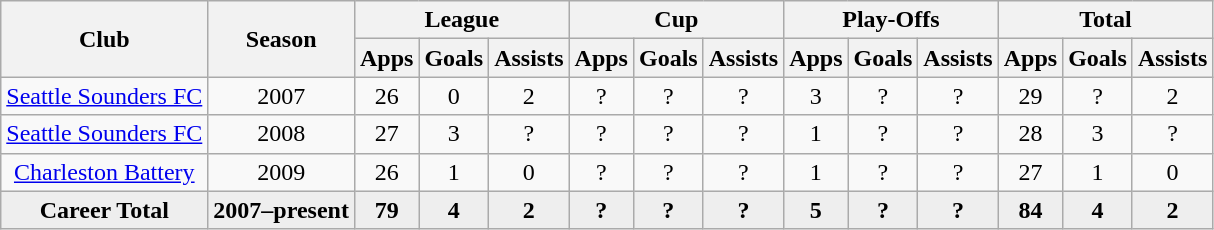<table class="wikitable" style="text-align: center;">
<tr>
<th rowspan="2">Club</th>
<th rowspan="2">Season</th>
<th colspan="3">League</th>
<th colspan="3">Cup</th>
<th colspan="3">Play-Offs</th>
<th colspan="3">Total</th>
</tr>
<tr>
<th>Apps</th>
<th>Goals</th>
<th>Assists</th>
<th>Apps</th>
<th>Goals</th>
<th>Assists</th>
<th>Apps</th>
<th>Goals</th>
<th>Assists</th>
<th>Apps</th>
<th>Goals</th>
<th>Assists</th>
</tr>
<tr>
<td rowspan="1" valign="top"><a href='#'>Seattle Sounders FC</a></td>
<td>2007</td>
<td>26</td>
<td>0</td>
<td>2</td>
<td>?</td>
<td>?</td>
<td>?</td>
<td>3</td>
<td>?</td>
<td>?</td>
<td>29</td>
<td>?</td>
<td>2</td>
</tr>
<tr>
<td><a href='#'>Seattle Sounders FC</a></td>
<td>2008</td>
<td>27</td>
<td>3</td>
<td>?</td>
<td>?</td>
<td>?</td>
<td>?</td>
<td>1</td>
<td>?</td>
<td>?</td>
<td>28</td>
<td>3</td>
<td>?</td>
</tr>
<tr>
<td><a href='#'>Charleston Battery</a></td>
<td>2009</td>
<td>26</td>
<td>1</td>
<td>0</td>
<td>?</td>
<td>?</td>
<td>?</td>
<td>1</td>
<td>?</td>
<td>?</td>
<td>27</td>
<td>1</td>
<td>0</td>
</tr>
<tr style="font-weight:bold; background-color:#eeeeee;">
<td><strong>Career Total</strong></td>
<td>2007–present</td>
<td>79</td>
<td>4</td>
<td>2</td>
<td>?</td>
<td>?</td>
<td>?</td>
<td>5</td>
<td>?</td>
<td>?</td>
<td>84</td>
<td>4</td>
<td>2</td>
</tr>
</table>
